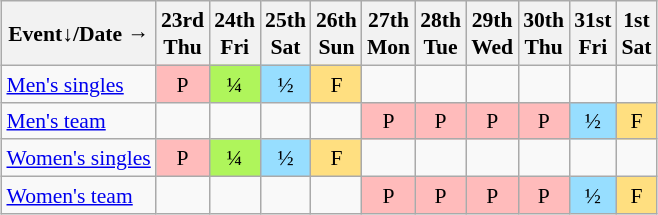<table class="wikitable" style="margin:0.5em auto; font-size:90%; line-height:1.25em; text-align:center;">
<tr>
<th>Event↓/Date →</th>
<th>23rd<br>Thu</th>
<th>24th<br>Fri</th>
<th>25th<br>Sat</th>
<th>26th<br>Sun</th>
<th>27th<br>Mon</th>
<th>28th<br>Tue</th>
<th>29th<br>Wed</th>
<th>30th<br>Thu</th>
<th>31st<br>Fri</th>
<th>1st<br>Sat</th>
</tr>
<tr>
<td align="left"><a href='#'>Men's singles</a></td>
<td bgcolor="#FFBBBB">P</td>
<td bgcolor="#AFF55B">¼</td>
<td bgcolor="#97DEFF">½</td>
<td bgcolor="#FFDF80">F</td>
<td></td>
<td></td>
<td></td>
<td></td>
<td></td>
<td></td>
</tr>
<tr>
<td align="left"><a href='#'>Men's team</a></td>
<td></td>
<td></td>
<td></td>
<td></td>
<td bgcolor="#FFBBBB">P</td>
<td bgcolor="#FFBBBB">P</td>
<td bgcolor="#FFBBBB">P</td>
<td bgcolor="#FFBBBB">P</td>
<td bgcolor="#97DEFF">½</td>
<td bgcolor="#FFDF80">F</td>
</tr>
<tr>
<td align="left"><a href='#'>Women's singles</a></td>
<td bgcolor="#FFBBBB">P</td>
<td bgcolor="#AFF55B">¼</td>
<td bgcolor="#97DEFF">½</td>
<td bgcolor="#FFDF80">F</td>
<td></td>
<td></td>
<td></td>
<td></td>
<td></td>
<td></td>
</tr>
<tr>
<td align="left"><a href='#'>Women's team</a></td>
<td></td>
<td></td>
<td></td>
<td></td>
<td bgcolor="#FFBBBB">P</td>
<td bgcolor="#FFBBBB">P</td>
<td bgcolor="#FFBBBB">P</td>
<td bgcolor="#FFBBBB">P</td>
<td bgcolor="#97DEFF">½</td>
<td bgcolor="#FFDF80">F</td>
</tr>
</table>
